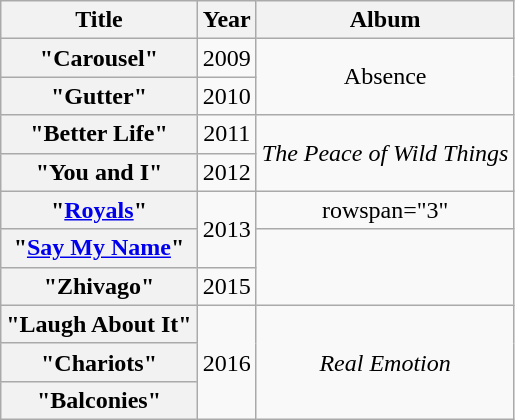<table class="wikitable plainrowheaders" style="text-align:center;">
<tr>
<th scope="col">Title</th>
<th scope="col">Year</th>
<th scope="col">Album</th>
</tr>
<tr>
<th scope="row">"Carousel"</th>
<td>2009</td>
<td rowspan="2">Absence</td>
</tr>
<tr>
<th scope="row">"Gutter"</th>
<td>2010</td>
</tr>
<tr>
<th scope="row">"Better Life"</th>
<td>2011</td>
<td rowspan="2"><em>The Peace of Wild Things</em></td>
</tr>
<tr>
<th scope="row">"You and I"</th>
<td>2012</td>
</tr>
<tr>
<th scope="row">"<a href='#'>Royals</a>" </th>
<td rowspan="2">2013</td>
<td>rowspan="3" </td>
</tr>
<tr>
<th scope="row">"<a href='#'>Say My Name</a>" </th>
</tr>
<tr>
<th scope="row">"Zhivago"</th>
<td>2015</td>
</tr>
<tr>
<th scope="row">"Laugh About It"</th>
<td rowspan="3">2016</td>
<td rowspan="3"><em>Real Emotion</em></td>
</tr>
<tr>
<th scope="row">"Chariots"</th>
</tr>
<tr>
<th scope="row">"Balconies"</th>
</tr>
</table>
